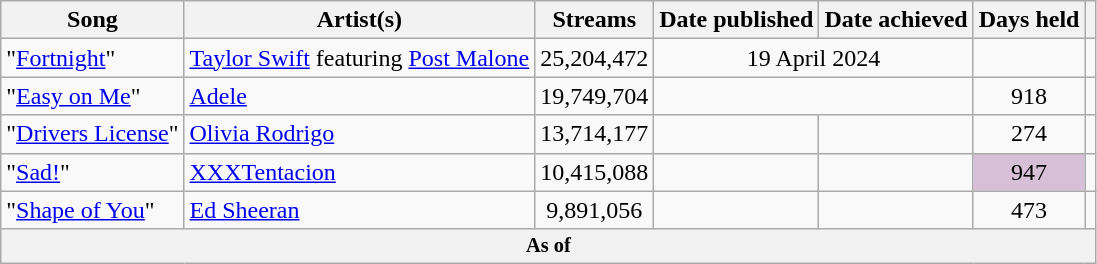<table class="wikitable sortable">
<tr>
<th>Song</th>
<th>Artist(s)</th>
<th>Streams</th>
<th>Date published</th>
<th>Date achieved</th>
<th>Days held</th>
<th class="unsortable"></th>
</tr>
<tr>
<td>"<a href='#'>Fortnight</a>"</td>
<td><a href='#'>Taylor Swift</a> featuring <a href='#'>Post Malone</a></td>
<td style="text-align:center;">25,204,472</td>
<td colspan=2 style="text-align:center;">19 April 2024</td>
<td style="text-align:center;"><strong></strong> </td>
<td style="text-align:center;"></td>
</tr>
<tr>
<td>"<a href='#'>Easy on Me</a>"</td>
<td><a href='#'>Adele</a></td>
<td style="text-align:center;">19,749,704</td>
<td colspan=2 style="text-align:center;"></td>
<td style="text-align:center;">918</td>
<td style="text-align:center;"></td>
</tr>
<tr>
<td>"<a href='#'>Drivers License</a>"</td>
<td><a href='#'>Olivia Rodrigo</a></td>
<td style="text-align:center;">13,714,177</td>
<td style="text-align:right;"></td>
<td style="text-align:right;"></td>
<td style="text-align:center;">274</td>
<td style="text-align:center;"></td>
</tr>
<tr>
<td>"<a href='#'>Sad!</a>"</td>
<td><a href='#'>XXXTentacion</a></td>
<td style="text-align:center;">10,415,088</td>
<td style="text-align:right;"></td>
<td style="text-align:right;"></td>
<td style="text-align:center; background-color:#D8BFD8">947 </td>
<td style="text-align:center;"></td>
</tr>
<tr>
<td>"<a href='#'>Shape of You</a>"</td>
<td><a href='#'>Ed Sheeran</a></td>
<td style="text-align:center;">9,891,056</td>
<td style="text-align:right;"></td>
<td style="text-align:right;"></td>
<td style="text-align:center;">473</td>
<td style="text-align:center;"></td>
</tr>
<tr>
<th colspan="9" style="text-align:center; font-size:85%;"> As of </th>
</tr>
</table>
